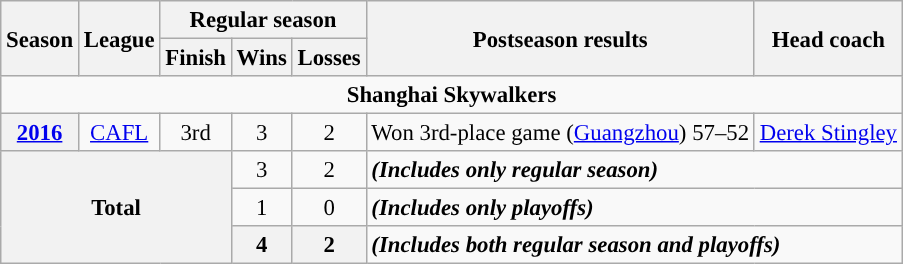<table class="wikitable" style="font-size: 95%">
<tr>
<th rowspan="2">Season</th>
<th rowspan="2">League</th>
<th colspan="3">Regular season</th>
<th rowspan="2">Postseason results</th>
<th rowspan="2">Head coach</th>
</tr>
<tr>
<th>Finish</th>
<th>Wins</th>
<th>Losses</th>
</tr>
<tr>
<td align="center" colspan="12"><strong>Shanghai Skywalkers</strong></td>
</tr>
<tr>
<th align="center"><a href='#'>2016</a></th>
<td align="center"><a href='#'>CAFL</a></td>
<td align="center">3rd</td>
<td align="center">3</td>
<td align="center">2</td>
<td>Won 3rd-place game (<a href='#'>Guangzhou</a>) 57–52</td>
<td><a href='#'>Derek Stingley</a></td>
</tr>
<tr>
<th align="center" rowSpan="3" colSpan="3">Total</th>
<td align="center">3</td>
<td align="center">2</td>
<td colSpan="3"><strong><em>(Includes only regular season)</em></strong></td>
</tr>
<tr>
<td align="center">1</td>
<td align="center">0</td>
<td colSpan="3"><strong><em>(Includes only playoffs)</em></strong></td>
</tr>
<tr>
<th align="center">4</th>
<th align="center">2</th>
<td colSpan="3"><strong><em>(Includes both regular season and playoffs)</em></strong></td>
</tr>
</table>
